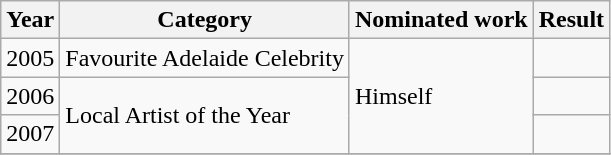<table class="wikitable">
<tr>
<th>Year</th>
<th>Category</th>
<th>Nominated work</th>
<th>Result</th>
</tr>
<tr>
<td>2005</td>
<td>Favourite Adelaide Celebrity</td>
<td rowspan="3">Himself</td>
<td></td>
</tr>
<tr>
<td>2006</td>
<td rowspan="2">Local Artist of the Year</td>
<td></td>
</tr>
<tr>
<td>2007</td>
<td></td>
</tr>
<tr>
</tr>
</table>
